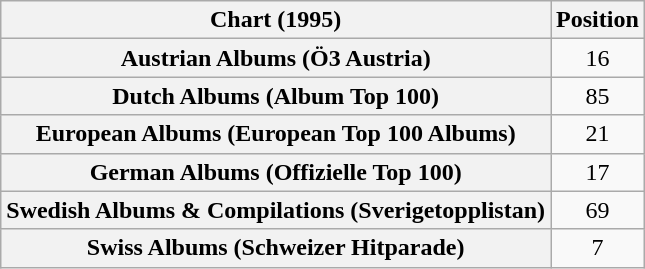<table class="wikitable sortable plainrowheaders" style="text-align:center">
<tr>
<th scope="col">Chart (1995)</th>
<th scope="col">Position</th>
</tr>
<tr>
<th scope="row">Austrian Albums (Ö3 Austria)</th>
<td>16</td>
</tr>
<tr>
<th scope="row">Dutch Albums (Album Top 100)</th>
<td>85</td>
</tr>
<tr>
<th scope="row">European Albums (European Top 100 Albums)</th>
<td>21</td>
</tr>
<tr>
<th scope="row">German Albums (Offizielle Top 100)</th>
<td>17</td>
</tr>
<tr>
<th scope="row">Swedish Albums & Compilations (Sverigetopplistan)</th>
<td>69</td>
</tr>
<tr>
<th scope="row">Swiss Albums (Schweizer Hitparade)</th>
<td>7</td>
</tr>
</table>
